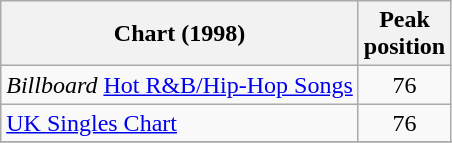<table class="wikitable">
<tr>
<th>Chart (1998)</th>
<th>Peak<br>position</th>
</tr>
<tr>
<td><em>Billboard</em> <a href='#'>Hot R&B/Hip-Hop Songs</a></td>
<td align="center">76</td>
</tr>
<tr>
<td><a href='#'>UK Singles Chart</a></td>
<td align="center">76</td>
</tr>
<tr>
</tr>
</table>
